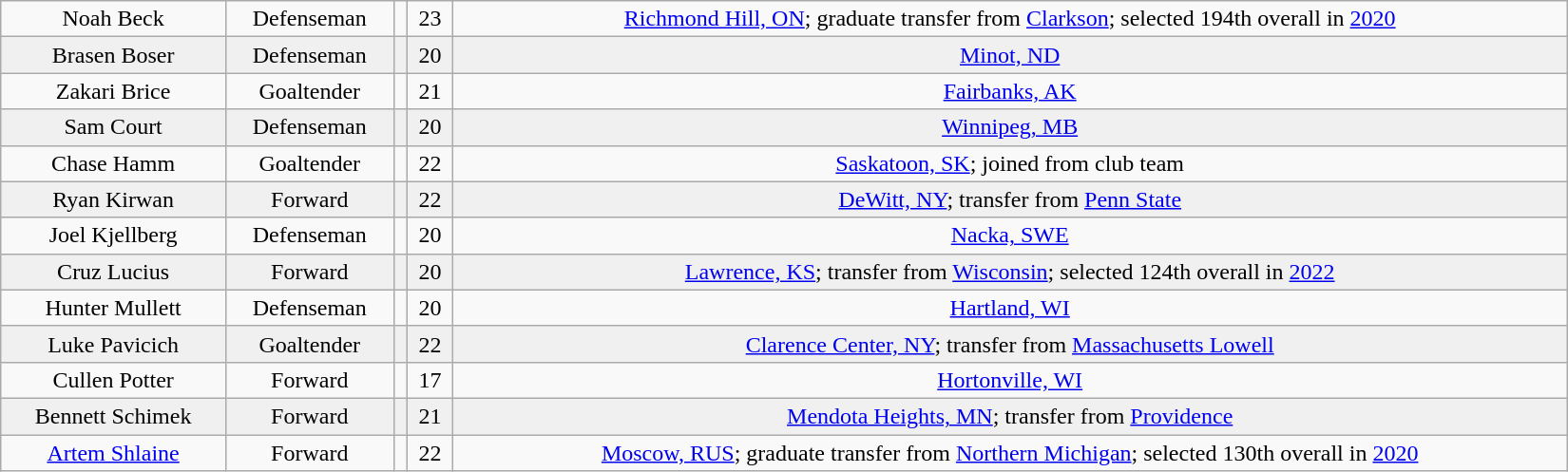<table class="wikitable" width=1100>
<tr align="center" bgcolor="">
<td>Noah Beck</td>
<td>Defenseman</td>
<td></td>
<td>23</td>
<td><a href='#'>Richmond Hill, ON</a>; graduate transfer from <a href='#'>Clarkson</a>; selected 194th overall in <a href='#'>2020</a></td>
</tr>
<tr align="center" bgcolor="f0f0f0">
<td>Brasen Boser</td>
<td>Defenseman</td>
<td></td>
<td>20</td>
<td><a href='#'>Minot, ND</a></td>
</tr>
<tr align="center" bgcolor="">
<td>Zakari Brice</td>
<td>Goaltender</td>
<td></td>
<td>21</td>
<td><a href='#'>Fairbanks, AK</a></td>
</tr>
<tr align="center" bgcolor="f0f0f0">
<td>Sam Court</td>
<td>Defenseman</td>
<td></td>
<td>20</td>
<td><a href='#'>Winnipeg, MB</a></td>
</tr>
<tr align="center" bgcolor="">
<td>Chase Hamm</td>
<td>Goaltender</td>
<td></td>
<td>22</td>
<td><a href='#'>Saskatoon, SK</a>; joined from club team</td>
</tr>
<tr align="center" bgcolor="f0f0f0">
<td>Ryan Kirwan</td>
<td>Forward</td>
<td></td>
<td>22</td>
<td><a href='#'>DeWitt, NY</a>; transfer from <a href='#'>Penn State</a></td>
</tr>
<tr align="center" bgcolor="">
<td>Joel Kjellberg</td>
<td>Defenseman</td>
<td></td>
<td>20</td>
<td><a href='#'>Nacka, SWE</a></td>
</tr>
<tr align="center" bgcolor="f0f0f0">
<td>Cruz Lucius</td>
<td>Forward</td>
<td></td>
<td>20</td>
<td><a href='#'>Lawrence, KS</a>; transfer from <a href='#'>Wisconsin</a>; selected 124th overall in <a href='#'>2022</a></td>
</tr>
<tr align="center" bgcolor="">
<td>Hunter Mullett</td>
<td>Defenseman</td>
<td></td>
<td>20</td>
<td><a href='#'>Hartland, WI</a></td>
</tr>
<tr align="center" bgcolor="f0f0f0">
<td>Luke Pavicich</td>
<td>Goaltender</td>
<td></td>
<td>22</td>
<td><a href='#'>Clarence Center, NY</a>; transfer from <a href='#'>Massachusetts Lowell</a></td>
</tr>
<tr align="center" bgcolor="">
<td>Cullen Potter</td>
<td>Forward</td>
<td></td>
<td>17</td>
<td><a href='#'>Hortonville, WI</a></td>
</tr>
<tr align="center" bgcolor="f0f0f0">
<td>Bennett Schimek</td>
<td>Forward</td>
<td></td>
<td>21</td>
<td><a href='#'>Mendota Heights, MN</a>; transfer from <a href='#'>Providence</a></td>
</tr>
<tr align="center" bgcolor="">
<td><a href='#'>Artem Shlaine</a></td>
<td>Forward</td>
<td></td>
<td>22</td>
<td><a href='#'>Moscow, RUS</a>; graduate transfer from <a href='#'>Northern Michigan</a>; selected 130th overall in <a href='#'>2020</a></td>
</tr>
</table>
